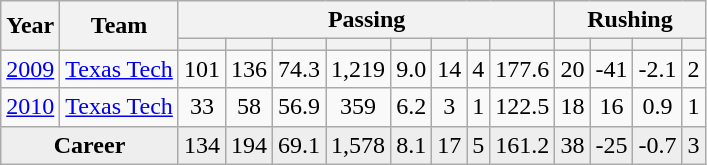<table class="wikitable sortable" style="text-align:center;">
<tr>
<th rowspan=2>Year</th>
<th rowspan=2>Team</th>
<th colspan=8>Passing</th>
<th colspan=4>Rushing</th>
</tr>
<tr>
<th></th>
<th></th>
<th></th>
<th></th>
<th></th>
<th></th>
<th></th>
<th></th>
<th></th>
<th></th>
<th></th>
<th></th>
</tr>
<tr>
<td><a href='#'>2009</a></td>
<td><a href='#'>Texas Tech</a></td>
<td>101</td>
<td>136</td>
<td>74.3</td>
<td>1,219</td>
<td>9.0</td>
<td>14</td>
<td>4</td>
<td>177.6</td>
<td>20</td>
<td>-41</td>
<td>-2.1</td>
<td>2</td>
</tr>
<tr>
<td><a href='#'>2010</a></td>
<td><a href='#'>Texas Tech</a></td>
<td>33</td>
<td>58</td>
<td>56.9</td>
<td>359</td>
<td>6.2</td>
<td>3</td>
<td>1</td>
<td>122.5</td>
<td>18</td>
<td>16</td>
<td>0.9</td>
<td>1</td>
</tr>
<tr class="sortbottom" style="background:#eee;">
<td colspan=2><strong>Career</strong></td>
<td>134</td>
<td>194</td>
<td>69.1</td>
<td>1,578</td>
<td>8.1</td>
<td>17</td>
<td>5</td>
<td>161.2</td>
<td>38</td>
<td>-25</td>
<td>-0.7</td>
<td>3</td>
</tr>
</table>
